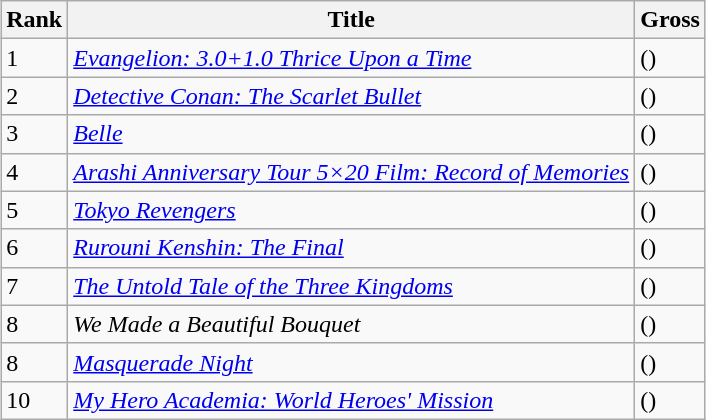<table class="wikitable sortable" style="margin:auto; margin:auto;">
<tr>
<th>Rank</th>
<th>Title</th>
<th>Gross</th>
</tr>
<tr>
<td>1</td>
<td><em><a href='#'>Evangelion: 3.0+1.0 Thrice Upon a Time</a></em></td>
<td> ()</td>
</tr>
<tr>
<td>2</td>
<td><em><a href='#'>Detective Conan: The Scarlet Bullet</a></em></td>
<td> ()</td>
</tr>
<tr>
<td>3</td>
<td><em><a href='#'>Belle</a></em></td>
<td> ()</td>
</tr>
<tr>
<td>4</td>
<td><em><a href='#'>Arashi Anniversary Tour 5×20 Film: Record of Memories</a></em></td>
<td> ()</td>
</tr>
<tr>
<td>5</td>
<td><em><a href='#'>Tokyo Revengers</a></em></td>
<td> ()</td>
</tr>
<tr>
<td>6</td>
<td><em><a href='#'>Rurouni Kenshin: The Final</a></em></td>
<td> ()</td>
</tr>
<tr>
<td>7</td>
<td><em><a href='#'>The Untold Tale of the Three Kingdoms</a></em></td>
<td> ()</td>
</tr>
<tr>
<td>8</td>
<td><em>We Made a Beautiful Bouquet</em></td>
<td> ()</td>
</tr>
<tr>
<td>8</td>
<td><em><a href='#'>Masquerade Night</a></em></td>
<td> ()</td>
</tr>
<tr>
<td>10</td>
<td><em><a href='#'>My Hero Academia: World Heroes' Mission</a></em></td>
<td> ()</td>
</tr>
</table>
